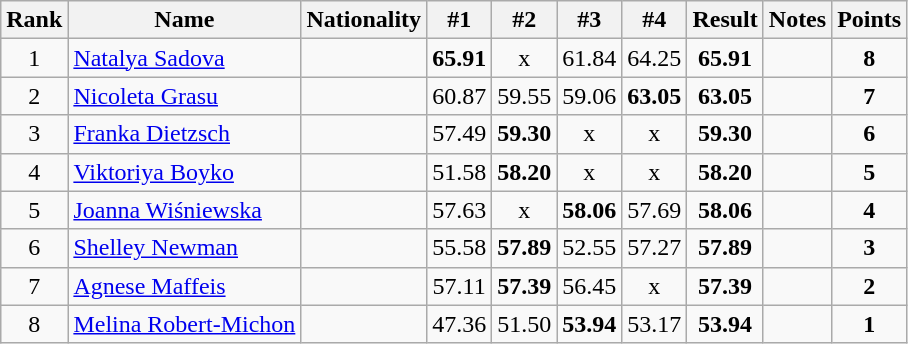<table class="wikitable sortable" style="text-align:center">
<tr>
<th>Rank</th>
<th>Name</th>
<th>Nationality</th>
<th>#1</th>
<th>#2</th>
<th>#3</th>
<th>#4</th>
<th>Result</th>
<th>Notes</th>
<th>Points</th>
</tr>
<tr>
<td>1</td>
<td align=left><a href='#'>Natalya Sadova</a></td>
<td align=left></td>
<td><strong>65.91</strong></td>
<td>x</td>
<td>61.84</td>
<td>64.25</td>
<td><strong>65.91</strong></td>
<td></td>
<td><strong>8</strong></td>
</tr>
<tr>
<td>2</td>
<td align=left><a href='#'>Nicoleta Grasu</a></td>
<td align=left></td>
<td>60.87</td>
<td>59.55</td>
<td>59.06</td>
<td><strong>63.05</strong></td>
<td><strong>63.05</strong></td>
<td></td>
<td><strong>7</strong></td>
</tr>
<tr>
<td>3</td>
<td align=left><a href='#'>Franka Dietzsch</a></td>
<td align=left></td>
<td>57.49</td>
<td><strong>59.30</strong></td>
<td>x</td>
<td>x</td>
<td><strong>59.30</strong></td>
<td></td>
<td><strong>6</strong></td>
</tr>
<tr>
<td>4</td>
<td align=left><a href='#'>Viktoriya Boyko</a></td>
<td align=left></td>
<td>51.58</td>
<td><strong>58.20</strong></td>
<td>x</td>
<td>x</td>
<td><strong>58.20</strong></td>
<td></td>
<td><strong>5</strong></td>
</tr>
<tr>
<td>5</td>
<td align=left><a href='#'>Joanna Wiśniewska</a></td>
<td align=left></td>
<td>57.63</td>
<td>x</td>
<td><strong>58.06</strong></td>
<td>57.69</td>
<td><strong>58.06</strong></td>
<td></td>
<td><strong>4</strong></td>
</tr>
<tr>
<td>6</td>
<td align=left><a href='#'>Shelley Newman</a></td>
<td align=left></td>
<td>55.58</td>
<td><strong>57.89</strong></td>
<td>52.55</td>
<td>57.27</td>
<td><strong>57.89</strong></td>
<td></td>
<td><strong>3</strong></td>
</tr>
<tr>
<td>7</td>
<td align=left><a href='#'>Agnese Maffeis</a></td>
<td align=left></td>
<td>57.11</td>
<td><strong>57.39</strong></td>
<td>56.45</td>
<td>x</td>
<td><strong>57.39</strong></td>
<td></td>
<td><strong>2</strong></td>
</tr>
<tr>
<td>8</td>
<td align=left><a href='#'>Melina Robert-Michon</a></td>
<td align=left></td>
<td>47.36</td>
<td>51.50</td>
<td><strong>53.94</strong></td>
<td>53.17</td>
<td><strong>53.94</strong></td>
<td></td>
<td><strong>1</strong></td>
</tr>
</table>
